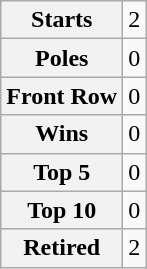<table class="wikitable" style="text-align:center">
<tr>
<th>Starts</th>
<td>2</td>
</tr>
<tr>
<th>Poles</th>
<td>0</td>
</tr>
<tr>
<th>Front Row</th>
<td>0</td>
</tr>
<tr>
<th>Wins</th>
<td>0</td>
</tr>
<tr>
<th>Top 5</th>
<td>0</td>
</tr>
<tr>
<th>Top 10</th>
<td>0</td>
</tr>
<tr>
<th>Retired</th>
<td>2</td>
</tr>
</table>
